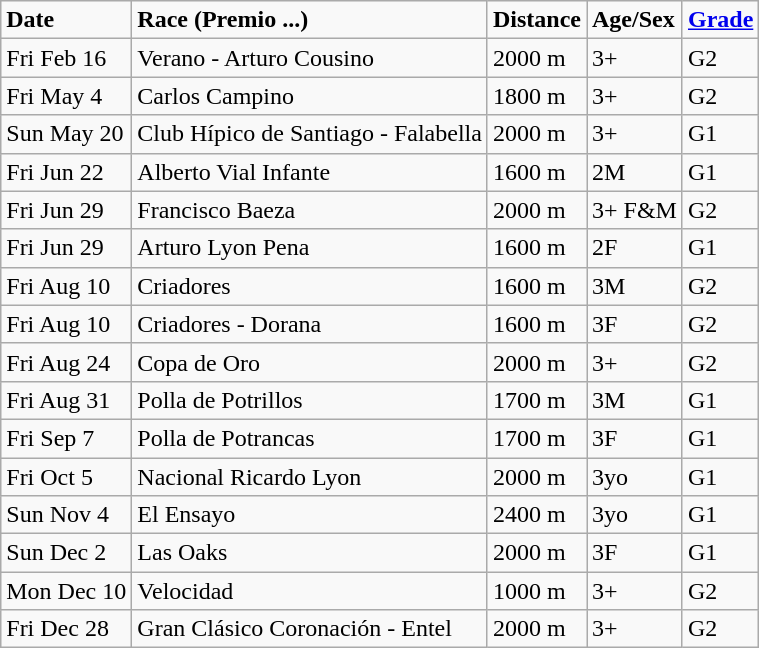<table class="wikitable" border="2.5">
<tr>
<td><strong>Date</strong></td>
<td><strong>Race (Premio ...)</strong></td>
<td><strong>Distance</strong></td>
<td><strong>Age/Sex</strong></td>
<td><strong><a href='#'>Grade</a></strong></td>
</tr>
<tr>
<td>Fri Feb 16</td>
<td>Verano - Arturo Cousino</td>
<td>2000 m</td>
<td>3+</td>
<td>G2</td>
</tr>
<tr>
<td>Fri May 4</td>
<td>Carlos Campino</td>
<td>1800 m</td>
<td>3+</td>
<td>G2</td>
</tr>
<tr>
<td>Sun May 20</td>
<td>Club Hípico de Santiago - Falabella</td>
<td>2000 m</td>
<td>3+</td>
<td>G1</td>
</tr>
<tr>
<td>Fri Jun 22</td>
<td>Alberto Vial Infante</td>
<td>1600 m</td>
<td>2M</td>
<td>G1</td>
</tr>
<tr>
<td>Fri Jun 29</td>
<td>Francisco Baeza</td>
<td>2000 m</td>
<td>3+ F&M</td>
<td>G2</td>
</tr>
<tr>
<td>Fri Jun 29</td>
<td>Arturo Lyon Pena</td>
<td>1600 m</td>
<td>2F</td>
<td>G1</td>
</tr>
<tr>
<td>Fri Aug 10</td>
<td>Criadores</td>
<td>1600 m</td>
<td>3M</td>
<td>G2</td>
</tr>
<tr>
<td>Fri Aug 10</td>
<td>Criadores - Dorana</td>
<td>1600 m</td>
<td>3F</td>
<td>G2</td>
</tr>
<tr>
<td>Fri Aug 24</td>
<td>Copa de Oro</td>
<td>2000 m</td>
<td>3+</td>
<td>G2</td>
</tr>
<tr>
<td>Fri Aug 31</td>
<td>Polla de Potrillos</td>
<td>1700 m</td>
<td>3M</td>
<td>G1</td>
</tr>
<tr>
<td>Fri Sep 7</td>
<td>Polla de Potrancas</td>
<td>1700 m</td>
<td>3F</td>
<td>G1</td>
</tr>
<tr>
<td>Fri Oct 5</td>
<td>Nacional Ricardo Lyon</td>
<td>2000 m</td>
<td>3yo</td>
<td>G1</td>
</tr>
<tr>
<td>Sun Nov 4</td>
<td>El Ensayo</td>
<td>2400 m</td>
<td>3yo</td>
<td>G1</td>
</tr>
<tr>
<td>Sun Dec 2</td>
<td>Las Oaks</td>
<td>2000 m</td>
<td>3F</td>
<td>G1</td>
</tr>
<tr>
<td>Mon Dec 10</td>
<td>Velocidad</td>
<td>1000 m</td>
<td>3+</td>
<td>G2</td>
</tr>
<tr>
<td>Fri Dec 28</td>
<td>Gran Clásico Coronación - Entel</td>
<td>2000 m</td>
<td>3+</td>
<td>G2</td>
</tr>
</table>
